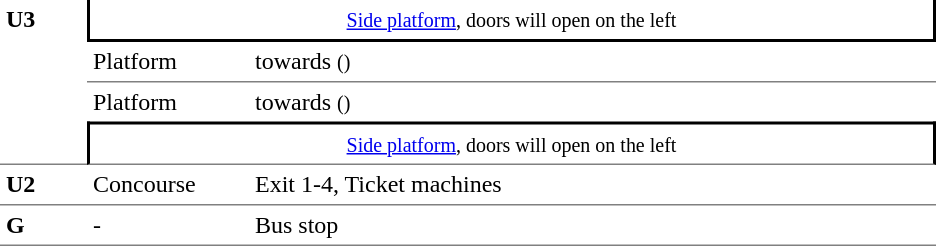<table table border=0 cellspacing=0 cellpadding=4>
<tr>
<td style="border-bottom:solid 1px gray;" rowspan=4 valign=top width=50><strong>U3</strong></td>
<td style = "border-right:solid 2px black;border-left:solid 2px black;border-bottom:solid 2px black;text-align:center;" colspan=2><small><a href='#'>Side platform</a>, doors will open on the left</small></td>
</tr>
<tr>
<td style = "border-bottom:solid 1px gray;" width=100>Platform </td>
<td style = "border-bottom:solid 1px gray;" width=450> towards  <small>()</small></td>
</tr>
<tr>
<td>Platform </td>
<td> towards  <small>()</small></td>
</tr>
<tr>
<td style = "border-top:solid 2px black;border-right:solid 2px black;border-left:solid 2px black;border-bottom:solid 1px gray;text-align:center;" colspan=2><small><a href='#'>Side platform</a>, doors will open on the left</small></td>
</tr>
<tr>
<td style = "border-bottom:solid 1px gray;" rowspan=1 valign=top><strong>U2</strong></td>
<td style = "border-bottom:solid 1px gray;" valign=top>Concourse</td>
<td style = "border-bottom:solid 1px gray;" valign=top>Exit 1-4, Ticket machines</td>
</tr>
<tr>
<td style = "border-bottom:solid 1px gray;" rowspan=1 valign=top><strong>G</strong></td>
<td style = "border-bottom:solid 1px gray;" valign=top>-</td>
<td style = "border-bottom:solid 1px gray;" valign=top>Bus stop</td>
</tr>
</table>
